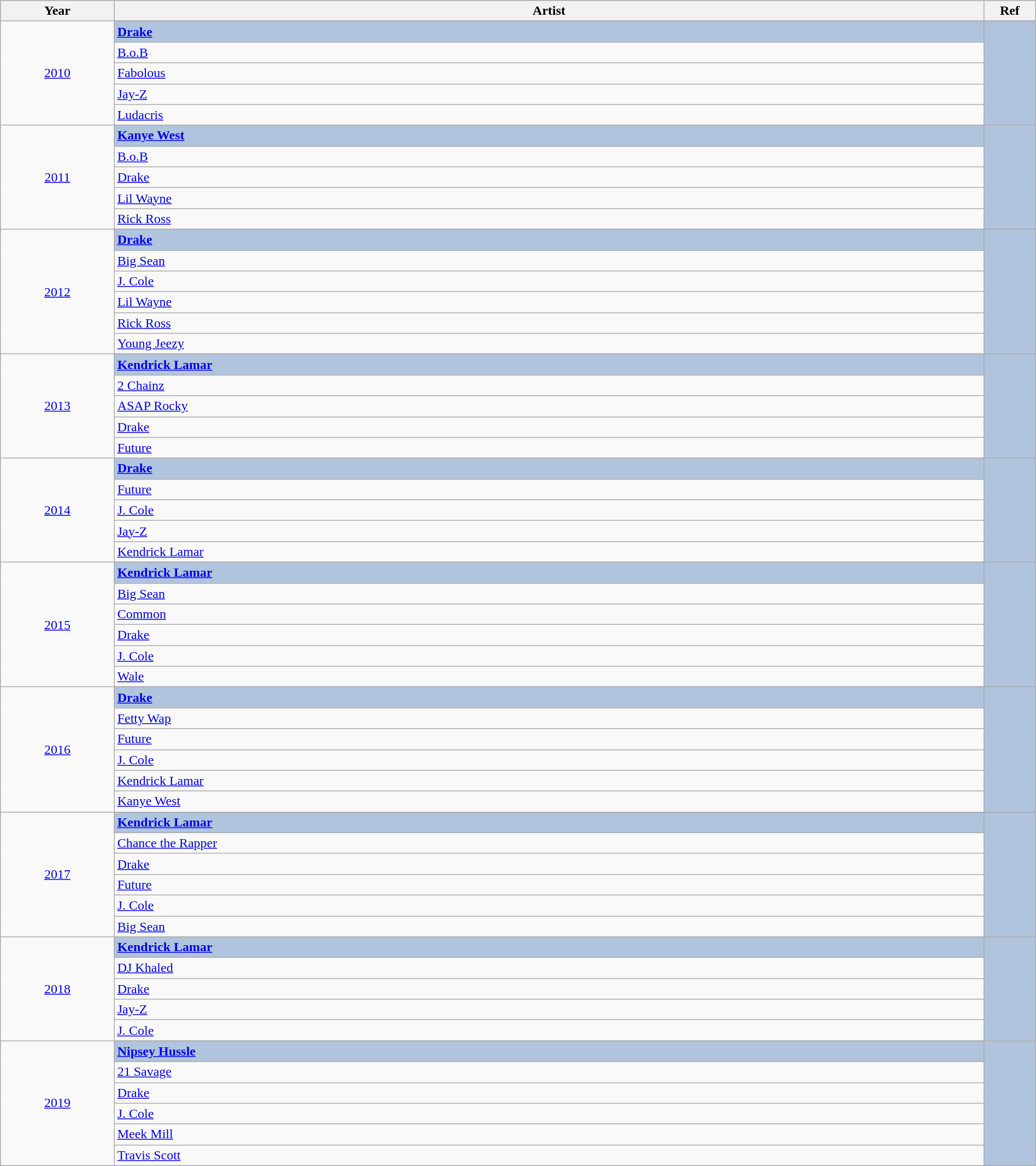<table class="wikitable" style="width:100%;">
<tr style="background:#bebebe;">
<th style="width:11%;">Year</th>
<th style="width:84%;">Artist</th>
<th style="width:5%;">Ref</th>
</tr>
<tr>
<td rowspan="6" align="center"><a href='#'>2010</a></td>
</tr>
<tr style="background:#B0C4DE">
<td><strong><a href='#'>Drake</a></strong></td>
<td rowspan="6" align="center"></td>
</tr>
<tr>
<td><a href='#'>B.o.B</a></td>
</tr>
<tr>
<td><a href='#'>Fabolous</a></td>
</tr>
<tr>
<td><a href='#'>Jay-Z</a></td>
</tr>
<tr>
<td><a href='#'>Ludacris</a></td>
</tr>
<tr>
<td rowspan="6" align="center"><a href='#'>2011</a></td>
</tr>
<tr style="background:#B0C4DE">
<td><strong><a href='#'>Kanye West</a></strong></td>
<td rowspan="6" align="center"></td>
</tr>
<tr>
<td><a href='#'>B.o.B</a></td>
</tr>
<tr>
<td><a href='#'>Drake</a></td>
</tr>
<tr>
<td><a href='#'>Lil Wayne</a></td>
</tr>
<tr>
<td><a href='#'>Rick Ross</a></td>
</tr>
<tr>
<td rowspan="7" align="center"><a href='#'>2012</a></td>
</tr>
<tr style="background:#B0C4DE">
<td><strong><a href='#'>Drake</a></strong></td>
<td rowspan="7" align="center"></td>
</tr>
<tr>
<td><a href='#'>Big Sean</a></td>
</tr>
<tr>
<td><a href='#'>J. Cole</a></td>
</tr>
<tr>
<td><a href='#'>Lil Wayne</a></td>
</tr>
<tr>
<td><a href='#'>Rick Ross</a></td>
</tr>
<tr>
<td><a href='#'>Young Jeezy</a></td>
</tr>
<tr>
<td rowspan="6" align="center"><a href='#'>2013</a></td>
</tr>
<tr style="background:#B0C4DE">
<td><strong><a href='#'>Kendrick Lamar</a></strong></td>
<td rowspan="6" align="center"></td>
</tr>
<tr>
<td><a href='#'>2 Chainz</a></td>
</tr>
<tr>
<td><a href='#'>ASAP Rocky</a></td>
</tr>
<tr>
<td><a href='#'>Drake</a></td>
</tr>
<tr>
<td><a href='#'>Future</a></td>
</tr>
<tr>
<td rowspan="6" align="center"><a href='#'>2014</a></td>
</tr>
<tr style="background:#B0C4DE">
<td><strong><a href='#'>Drake</a></strong></td>
<td rowspan="6" align="center"></td>
</tr>
<tr>
<td><a href='#'>Future</a></td>
</tr>
<tr>
<td><a href='#'>J. Cole</a></td>
</tr>
<tr>
<td><a href='#'>Jay-Z</a></td>
</tr>
<tr>
<td><a href='#'>Kendrick Lamar</a></td>
</tr>
<tr>
<td rowspan="7" align="center"><a href='#'>2015</a></td>
</tr>
<tr style="background:#B0C4DE">
<td><strong><a href='#'>Kendrick Lamar</a></strong></td>
<td rowspan="7" align="center"></td>
</tr>
<tr>
<td><a href='#'>Big Sean</a></td>
</tr>
<tr>
<td><a href='#'>Common</a></td>
</tr>
<tr>
<td><a href='#'>Drake</a></td>
</tr>
<tr>
<td><a href='#'>J. Cole</a></td>
</tr>
<tr>
<td><a href='#'>Wale</a></td>
</tr>
<tr>
<td rowspan="7" align="center"><a href='#'>2016</a></td>
</tr>
<tr style="background:#B0C4DE">
<td><strong><a href='#'>Drake</a></strong></td>
<td rowspan="6" align="center"></td>
</tr>
<tr>
<td><a href='#'>Fetty Wap</a></td>
</tr>
<tr>
<td><a href='#'>Future</a></td>
</tr>
<tr>
<td><a href='#'>J. Cole</a></td>
</tr>
<tr>
<td><a href='#'>Kendrick Lamar</a></td>
</tr>
<tr>
<td><a href='#'>Kanye West</a></td>
</tr>
<tr>
<td rowspan="7" align="center"><a href='#'>2017</a></td>
</tr>
<tr style="background:#B0C4DE">
<td><strong><a href='#'>Kendrick Lamar</a></strong></td>
<td rowspan="7" align="center"></td>
</tr>
<tr>
<td><a href='#'>Chance the Rapper</a></td>
</tr>
<tr>
<td><a href='#'>Drake</a></td>
</tr>
<tr>
<td><a href='#'>Future</a></td>
</tr>
<tr>
<td><a href='#'>J. Cole</a></td>
</tr>
<tr>
<td><a href='#'>Big Sean</a></td>
</tr>
<tr>
<td rowspan="6" align="center"><a href='#'>2018</a></td>
</tr>
<tr style="background:#B0C4DE">
<td><strong><a href='#'>Kendrick Lamar</a></strong></td>
<td rowspan="6" align="center"></td>
</tr>
<tr>
<td><a href='#'>DJ Khaled</a></td>
</tr>
<tr>
<td><a href='#'>Drake</a></td>
</tr>
<tr>
<td><a href='#'>Jay-Z</a></td>
</tr>
<tr>
<td><a href='#'>J. Cole</a></td>
</tr>
<tr>
<td rowspan="7" align="center"><a href='#'>2019</a></td>
</tr>
<tr style="background:#B0C4DE">
<td><strong><a href='#'>Nipsey Hussle</a></strong></td>
<td rowspan="7" align="center"></td>
</tr>
<tr>
<td><a href='#'>21 Savage</a></td>
</tr>
<tr>
<td><a href='#'>Drake</a></td>
</tr>
<tr>
<td><a href='#'>J. Cole</a></td>
</tr>
<tr>
<td><a href='#'>Meek Mill</a></td>
</tr>
<tr>
<td><a href='#'>Travis Scott</a></td>
</tr>
</table>
